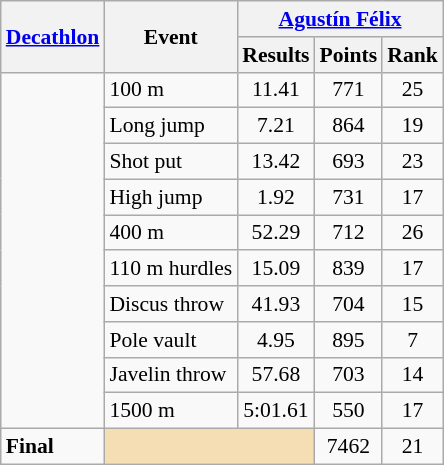<table class="wikitable" border="1" style="font-size:90%">
<tr>
<th rowspan=2><a href='#'>Decathlon</a></th>
<th rowspan=2>Event</th>
<th colspan=3><a href='#'>Agustín Félix</a></th>
</tr>
<tr>
<th>Results</th>
<th>Points</th>
<th>Rank</th>
</tr>
<tr>
<td rowspan=10></td>
<td>100 m</td>
<td align=center>11.41</td>
<td align=center>771</td>
<td align=center>25</td>
</tr>
<tr>
<td>Long jump</td>
<td align=center>7.21</td>
<td align=center>864</td>
<td align=center>19</td>
</tr>
<tr>
<td>Shot put</td>
<td align=center>13.42</td>
<td align=center>693</td>
<td align=center>23</td>
</tr>
<tr>
<td>High jump</td>
<td align=center>1.92</td>
<td align=center>731</td>
<td align=center>17</td>
</tr>
<tr>
<td>400 m</td>
<td align=center>52.29 <strong></strong></td>
<td align=center>712</td>
<td align=center>26</td>
</tr>
<tr>
<td>110 m hurdles</td>
<td align=center>15.09 <strong></strong></td>
<td align=center>839</td>
<td align=center>17</td>
</tr>
<tr>
<td>Discus throw</td>
<td align=center>41.93 <strong></strong></td>
<td align=center>704</td>
<td align=center>15</td>
</tr>
<tr>
<td>Pole vault</td>
<td align=center>4.95 <strong></strong></td>
<td align=center>895</td>
<td align=center>7</td>
</tr>
<tr>
<td>Javelin throw</td>
<td align=center>57.68 <strong></strong></td>
<td align=center>703</td>
<td align=center>14</td>
</tr>
<tr>
<td>1500 m</td>
<td align=center>5:01.61</td>
<td align=center>550</td>
<td align=center>17</td>
</tr>
<tr>
<td><strong>Final</strong></td>
<td colspan=2 bgcolor=wheat></td>
<td align=center>7462 <strong></strong></td>
<td align=center>21</td>
</tr>
</table>
